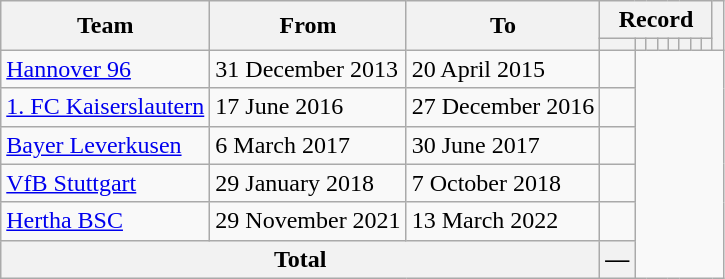<table class="wikitable" style="text-align: center">
<tr>
<th rowspan="2">Team</th>
<th rowspan="2">From</th>
<th rowspan="2">To</th>
<th colspan="8">Record</th>
<th rowspan=2></th>
</tr>
<tr>
<th></th>
<th></th>
<th></th>
<th></th>
<th></th>
<th></th>
<th></th>
<th></th>
</tr>
<tr>
<td align=left><a href='#'>Hannover 96</a></td>
<td align=left>31 December 2013</td>
<td align=left>20 April 2015<br></td>
<td></td>
</tr>
<tr>
<td align=left><a href='#'>1. FC Kaiserslautern</a></td>
<td align=left>17 June 2016</td>
<td align=left>27 December 2016<br></td>
<td></td>
</tr>
<tr>
<td align=left><a href='#'>Bayer Leverkusen</a></td>
<td align=left>6 March 2017</td>
<td align=left>30 June 2017<br></td>
<td></td>
</tr>
<tr>
<td align=left><a href='#'>VfB Stuttgart</a></td>
<td align=left>29 January 2018</td>
<td align=left>7 October 2018<br></td>
<td></td>
</tr>
<tr>
<td align=left><a href='#'>Hertha BSC</a></td>
<td align=left>29 November 2021</td>
<td align=left>13 March 2022<br></td>
<td></td>
</tr>
<tr>
<th colspan="3">Total<br></th>
<th>—</th>
</tr>
</table>
